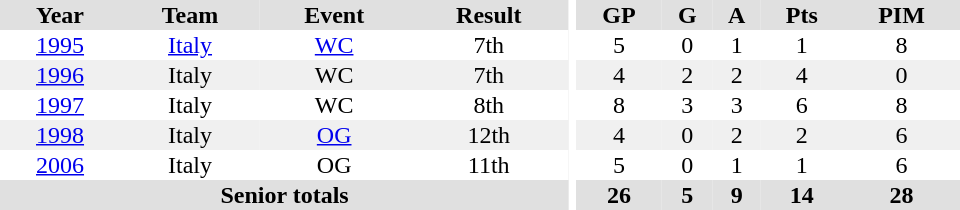<table border="0" cellpadding="1" cellspacing="0" ID="Table3" style="text-align:center; width:40em">
<tr ALIGN="center" bgcolor="#e0e0e0">
<th>Year</th>
<th>Team</th>
<th>Event</th>
<th>Result</th>
<th rowspan="100" bgcolor="#ffffff"></th>
<th>GP</th>
<th>G</th>
<th>A</th>
<th>Pts</th>
<th>PIM</th>
</tr>
<tr>
<td><a href='#'>1995</a></td>
<td><a href='#'>Italy</a></td>
<td><a href='#'>WC</a></td>
<td>7th</td>
<td>5</td>
<td>0</td>
<td>1</td>
<td>1</td>
<td>8</td>
</tr>
<tr bgcolor="#f0f0f0">
<td><a href='#'>1996</a></td>
<td>Italy</td>
<td>WC</td>
<td>7th</td>
<td>4</td>
<td>2</td>
<td>2</td>
<td>4</td>
<td>0</td>
</tr>
<tr>
<td><a href='#'>1997</a></td>
<td>Italy</td>
<td>WC</td>
<td>8th</td>
<td>8</td>
<td>3</td>
<td>3</td>
<td>6</td>
<td>8</td>
</tr>
<tr style="background:#f0f0f0;">
<td><a href='#'>1998</a></td>
<td>Italy</td>
<td><a href='#'>OG</a></td>
<td>12th</td>
<td>4</td>
<td>0</td>
<td>2</td>
<td>2</td>
<td>6</td>
</tr>
<tr>
<td><a href='#'>2006</a></td>
<td>Italy</td>
<td>OG</td>
<td>11th</td>
<td>5</td>
<td>0</td>
<td>1</td>
<td>1</td>
<td>6</td>
</tr>
<tr bgcolor="#e0e0e0">
<th colspan="4">Senior totals</th>
<th>26</th>
<th>5</th>
<th>9</th>
<th>14</th>
<th>28</th>
</tr>
</table>
